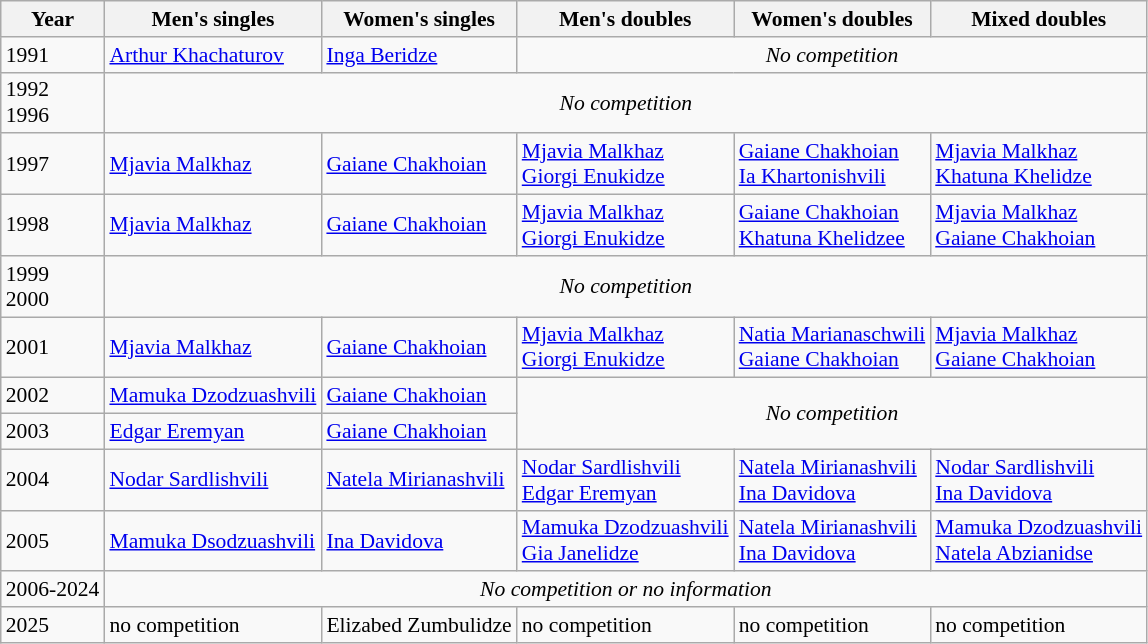<table class=wikitable style="font-size:90%;">
<tr>
<th>Year</th>
<th>Men's singles</th>
<th>Women's singles</th>
<th>Men's doubles</th>
<th>Women's doubles</th>
<th>Mixed doubles</th>
</tr>
<tr>
<td>1991</td>
<td><a href='#'>Arthur Khachaturov</a></td>
<td><a href='#'>Inga Beridze</a></td>
<td colspan=3 align="center"><em>No competition</em></td>
</tr>
<tr>
<td>1992<br>1996</td>
<td colspan=5 align="center"><em>No competition</em></td>
</tr>
<tr>
<td>1997</td>
<td><a href='#'>Mjavia Malkhaz</a></td>
<td><a href='#'>Gaiane Chakhoian</a></td>
<td><a href='#'>Mjavia Malkhaz</a><br><a href='#'>Giorgi Enukidze</a></td>
<td><a href='#'>Gaiane Chakhoian</a><br><a href='#'>Ia Khartonishvili</a></td>
<td><a href='#'>Mjavia Malkhaz</a><br><a href='#'>Khatuna Khelidze</a></td>
</tr>
<tr>
<td>1998</td>
<td><a href='#'>Mjavia Malkhaz</a></td>
<td><a href='#'>Gaiane Chakhoian</a></td>
<td><a href='#'>Mjavia Malkhaz</a><br><a href='#'>Giorgi Enukidze</a></td>
<td><a href='#'>Gaiane Chakhoian</a><br><a href='#'>Khatuna Khelidzee</a></td>
<td><a href='#'>Mjavia Malkhaz</a><br><a href='#'>Gaiane Chakhoian</a></td>
</tr>
<tr>
<td>1999<br>2000</td>
<td colspan=5 align="center"><em>No competition</em></td>
</tr>
<tr>
<td>2001</td>
<td><a href='#'>Mjavia Malkhaz</a></td>
<td><a href='#'>Gaiane Chakhoian</a></td>
<td><a href='#'>Mjavia Malkhaz</a><br><a href='#'>Giorgi Enukidze</a></td>
<td><a href='#'>Natia Marianaschwili</a><br><a href='#'>Gaiane Chakhoian</a></td>
<td><a href='#'>Mjavia Malkhaz</a><br><a href='#'>Gaiane Chakhoian</a></td>
</tr>
<tr>
<td>2002</td>
<td><a href='#'>Mamuka Dzodzuashvili</a></td>
<td><a href='#'>Gaiane Chakhoian</a></td>
<td colspan=3 rowspan=2 align="center"><em>No competition</em></td>
</tr>
<tr>
<td>2003</td>
<td><a href='#'>Edgar Eremyan</a></td>
<td><a href='#'>Gaiane Chakhoian</a></td>
</tr>
<tr>
<td>2004</td>
<td><a href='#'>Nodar Sardlishvili</a></td>
<td><a href='#'>Natela Mirianashvili</a></td>
<td><a href='#'>Nodar Sardlishvili</a><br><a href='#'>Edgar Eremyan</a></td>
<td><a href='#'>Natela Mirianashvili</a><br><a href='#'>Ina Davidova</a></td>
<td><a href='#'>Nodar Sardlishvili</a><br><a href='#'>Ina Davidova</a></td>
</tr>
<tr>
<td>2005</td>
<td><a href='#'>Mamuka Dsodzuashvili</a></td>
<td><a href='#'>Ina Davidova</a></td>
<td><a href='#'>Mamuka Dzodzuashvili</a><br><a href='#'>Gia Janelidze</a></td>
<td><a href='#'>Natela Mirianashvili</a><br><a href='#'>Ina Davidova</a></td>
<td><a href='#'>Mamuka Dzodzuashvili</a><br><a href='#'>Natela Abzianidse</a></td>
</tr>
<tr>
<td>2006-2024</td>
<td colspan=5 align="center"><em>No competition or no information</em></td>
</tr>
<tr>
<td>2025</td>
<td>no competition</td>
<td>Elizabed Zumbulidze</td>
<td>no competition</td>
<td>no competition</td>
<td>no competition</td>
</tr>
</table>
